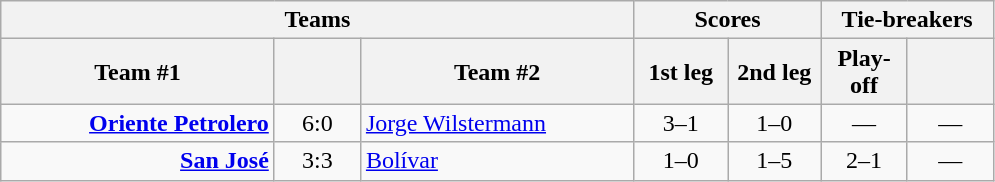<table class="wikitable" style="text-align: center;">
<tr>
<th colspan=3>Teams</th>
<th colspan=2>Scores</th>
<th colspan=2>Tie-breakers</th>
</tr>
<tr>
<th width="175">Team #1</th>
<th width="50"></th>
<th width="175">Team #2</th>
<th width="55">1st leg</th>
<th width="55">2nd leg</th>
<th width="50">Play-off</th>
<th width="50"></th>
</tr>
<tr>
<td align=right><strong><a href='#'>Oriente Petrolero</a></strong></td>
<td>6:0</td>
<td align=left><a href='#'>Jorge Wilstermann</a></td>
<td>3–1</td>
<td>1–0</td>
<td>—</td>
<td>—</td>
</tr>
<tr>
<td align=right><strong><a href='#'>San José</a></strong></td>
<td>3:3</td>
<td align=left><a href='#'>Bolívar</a></td>
<td>1–0</td>
<td>1–5</td>
<td>2–1</td>
<td>—</td>
</tr>
</table>
